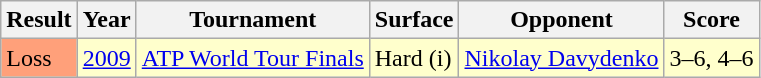<table class="sortable wikitable">
<tr>
<th>Result</th>
<th>Year</th>
<th>Tournament</th>
<th>Surface</th>
<th>Opponent</th>
<th class=unsortable>Score</th>
</tr>
<tr bgcolor="#FFFFCC">
<td bgcolor=ffa07a>Loss</td>
<td><a href='#'>2009</a></td>
<td><a href='#'>ATP World Tour Finals</a></td>
<td>Hard (i)</td>
<td> <a href='#'>Nikolay Davydenko</a></td>
<td>3–6, 4–6</td>
</tr>
</table>
